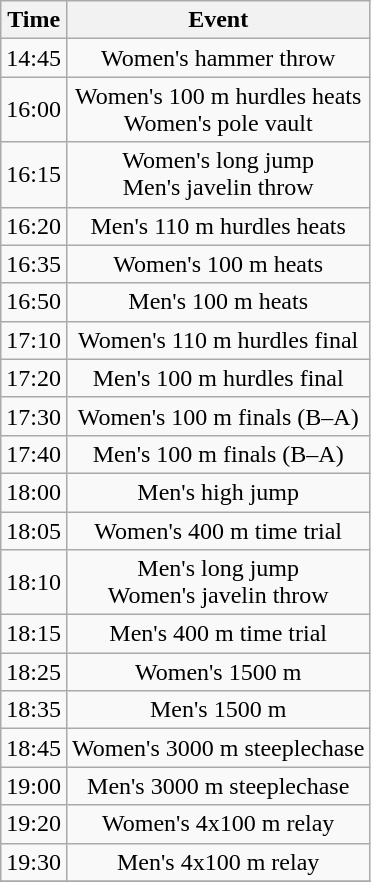<table class="wikitable" style="text-align:center;">
<tr>
<th>Time</th>
<th>Event</th>
</tr>
<tr>
<td>14:45</td>
<td>Women's hammer throw</td>
</tr>
<tr>
<td>16:00</td>
<td>Women's 100 m hurdles heats<br>Women's pole vault</td>
</tr>
<tr>
<td>16:15</td>
<td>Women's long jump<br>Men's javelin throw</td>
</tr>
<tr>
<td>16:20</td>
<td>Men's 110 m hurdles heats</td>
</tr>
<tr>
<td>16:35</td>
<td>Women's 100 m heats</td>
</tr>
<tr>
<td>16:50</td>
<td>Men's 100 m heats</td>
</tr>
<tr>
<td>17:10</td>
<td>Women's 110 m hurdles final</td>
</tr>
<tr>
<td>17:20</td>
<td>Men's 100 m hurdles final</td>
</tr>
<tr>
<td>17:30</td>
<td>Women's 100 m finals (B–A)</td>
</tr>
<tr>
<td>17:40</td>
<td>Men's 100 m finals (B–A)</td>
</tr>
<tr>
<td>18:00</td>
<td>Men's high jump</td>
</tr>
<tr>
<td>18:05</td>
<td>Women's 400 m time trial</td>
</tr>
<tr>
<td>18:10</td>
<td>Men's long jump<br>Women's javelin throw</td>
</tr>
<tr>
<td>18:15</td>
<td>Men's 400 m time trial</td>
</tr>
<tr>
<td>18:25</td>
<td>Women's 1500 m</td>
</tr>
<tr>
<td>18:35</td>
<td>Men's 1500 m</td>
</tr>
<tr>
<td>18:45</td>
<td>Women's 3000 m steeplechase</td>
</tr>
<tr>
<td>19:00</td>
<td>Men's 3000 m steeplechase</td>
</tr>
<tr>
<td>19:20</td>
<td>Women's 4x100 m relay</td>
</tr>
<tr>
<td>19:30</td>
<td>Men's 4x100 m relay</td>
</tr>
<tr>
</tr>
</table>
